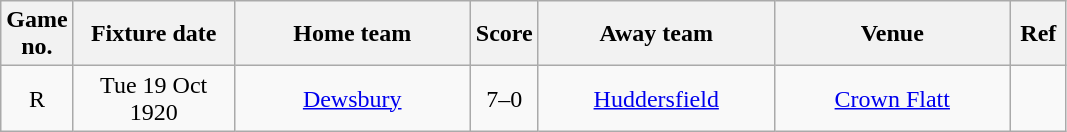<table class="wikitable" style="text-align:center;">
<tr>
<th width=20 abbr="No">Game no.</th>
<th width=100 abbr="Date">Fixture date</th>
<th width=150 abbr="Home team">Home team</th>
<th width=20 abbr="Score">Score</th>
<th width=150 abbr="Away team">Away team</th>
<th width=150 abbr="Venue">Venue</th>
<th width=30 abbr="Ref">Ref</th>
</tr>
<tr>
<td>R</td>
<td>Tue 19 Oct 1920</td>
<td><a href='#'>Dewsbury</a></td>
<td>7–0</td>
<td><a href='#'>Huddersfield</a></td>
<td><a href='#'>Crown Flatt</a></td>
<td></td>
</tr>
</table>
